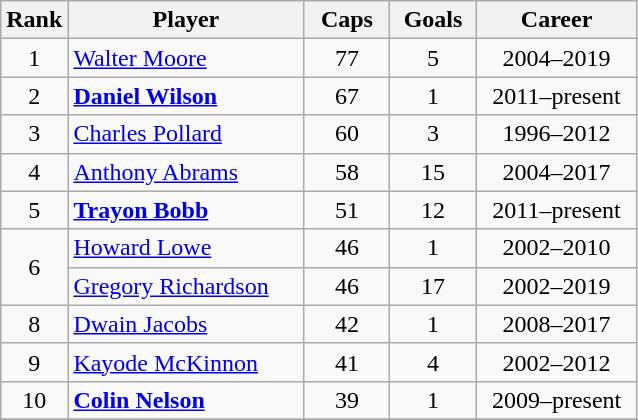<table class="wikitable sortable" style="text-align:center;">
<tr>
<th width=30px>Rank</th>
<th style="width:150px;">Player</th>
<th width=50px>Caps</th>
<th width=50px>Goals</th>
<th style="width:100px;">Career</th>
</tr>
<tr>
<td>1</td>
<td style="text-align: left;"><a href='#'>Walter Moore</a></td>
<td>77</td>
<td>5</td>
<td>2004–2019</td>
</tr>
<tr>
<td>2</td>
<td style="text-align: left;"><strong><a href='#'>Daniel Wilson</a></strong></td>
<td>67</td>
<td>1</td>
<td>2011–present</td>
</tr>
<tr>
<td>3</td>
<td style="text-align: left;"><a href='#'>Charles Pollard</a></td>
<td>60</td>
<td>3</td>
<td>1996–2012</td>
</tr>
<tr>
<td>4</td>
<td style="text-align: left;"><a href='#'>Anthony Abrams</a></td>
<td>58</td>
<td>15</td>
<td>2004–2017</td>
</tr>
<tr>
<td>5</td>
<td style="text-align: left;"><strong><a href='#'>Trayon Bobb</a></strong></td>
<td>51</td>
<td>12</td>
<td>2011–present</td>
</tr>
<tr>
<td rowspan=2>6</td>
<td style="text-align: left;"><a href='#'>Howard Lowe</a></td>
<td>46</td>
<td>1</td>
<td>2002–2010</td>
</tr>
<tr>
<td style="text-align: left;"><a href='#'>Gregory Richardson</a></td>
<td>46</td>
<td>17</td>
<td>2002–2019</td>
</tr>
<tr>
<td>8</td>
<td style="text-align: left;"><a href='#'>Dwain Jacobs</a></td>
<td>42</td>
<td>1</td>
<td>2008–2017</td>
</tr>
<tr>
<td>9</td>
<td style="text-align: left;"><a href='#'>Kayode McKinnon</a></td>
<td>41</td>
<td>4</td>
<td>2002–2012</td>
</tr>
<tr>
<td>10</td>
<td style="text-align: left;"><strong><a href='#'>Colin Nelson</a></strong></td>
<td>39</td>
<td>1</td>
<td>2009–present</td>
</tr>
<tr>
</tr>
</table>
